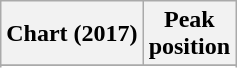<table class="wikitable sortable plainrowheaders" style="text-align:center">
<tr>
<th>Chart (2017)</th>
<th>Peak<br>position</th>
</tr>
<tr>
</tr>
<tr>
</tr>
</table>
